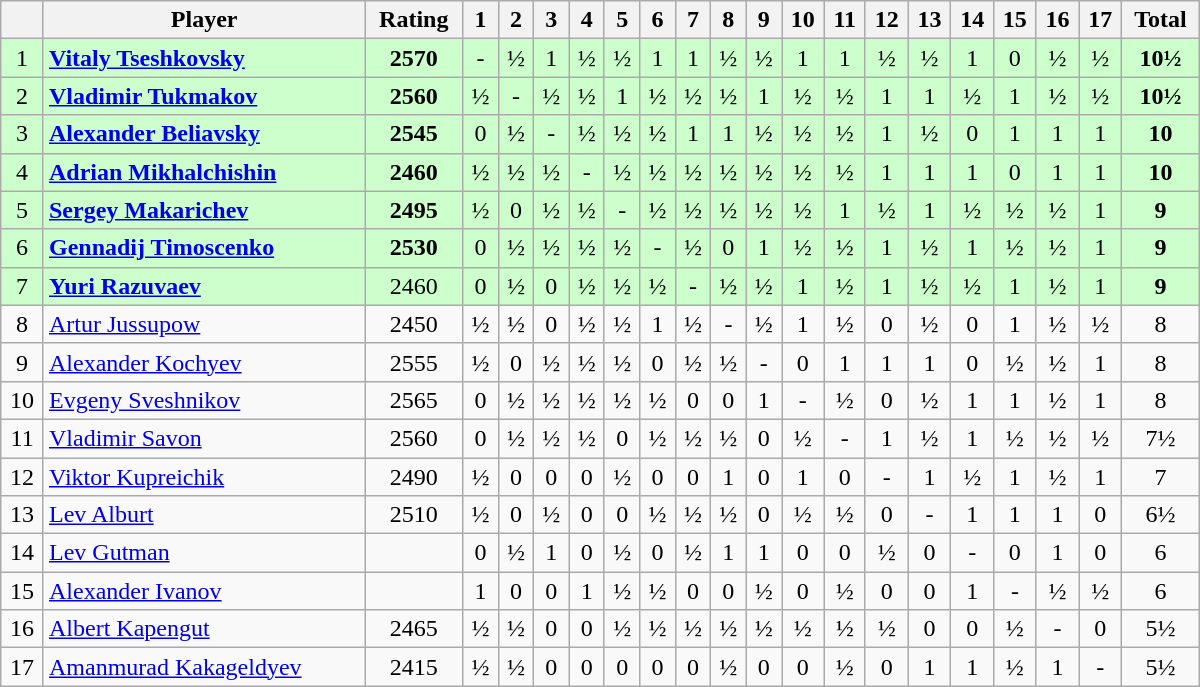<table class="wikitable" border="1" width="800px">
<tr>
<th></th>
<th>Player</th>
<th>Rating</th>
<th>1</th>
<th>2</th>
<th>3</th>
<th>4</th>
<th>5</th>
<th>6</th>
<th>7</th>
<th>8</th>
<th>9</th>
<th>10</th>
<th>11</th>
<th>12</th>
<th>13</th>
<th>14</th>
<th>15</th>
<th>16</th>
<th>17</th>
<th>Total</th>
</tr>
<tr align=center style="background:#ccffcc;">
<td>1</td>
<td align=left> <strong><a href='#'>Vitaly Tseshkovsky</a></strong></td>
<td><strong>2570</strong></td>
<td>-</td>
<td>½</td>
<td>1</td>
<td>½</td>
<td>½</td>
<td>1</td>
<td>1</td>
<td>½</td>
<td>½</td>
<td>1</td>
<td>1</td>
<td>½</td>
<td>½</td>
<td>1</td>
<td>0</td>
<td>½</td>
<td>½</td>
<td align=center><strong>10½</strong></td>
</tr>
<tr align=center style="background:#ccffcc;">
<td>2</td>
<td align=left> <strong><a href='#'>Vladimir Tukmakov</a></strong></td>
<td><strong>2560</strong></td>
<td>½</td>
<td>-</td>
<td>½</td>
<td>½</td>
<td>1</td>
<td>½</td>
<td>½</td>
<td>½</td>
<td>1</td>
<td>½</td>
<td>½</td>
<td>1</td>
<td>1</td>
<td>½</td>
<td>1</td>
<td>½</td>
<td>½</td>
<td align=center><strong>10½</strong></td>
</tr>
<tr align=center style="background:#ccffcc;">
<td>3</td>
<td align=left> <strong><a href='#'>Alexander Beliavsky</a></strong></td>
<td><strong>2545</strong></td>
<td>0</td>
<td>½</td>
<td>-</td>
<td>½</td>
<td>½</td>
<td>½</td>
<td>1</td>
<td>1</td>
<td>½</td>
<td>½</td>
<td>½</td>
<td>1</td>
<td>½</td>
<td>0</td>
<td>1</td>
<td>1</td>
<td>1</td>
<td align=center><strong>10</strong></td>
</tr>
<tr align=center style="background:#ccffcc;">
<td>4</td>
<td align=left> <strong><a href='#'>Adrian Mikhalchishin</a></strong></td>
<td><strong>2460</strong></td>
<td>½</td>
<td>½</td>
<td>½</td>
<td>-</td>
<td>½</td>
<td>½</td>
<td>½</td>
<td>½</td>
<td>½</td>
<td>½</td>
<td>½</td>
<td>1</td>
<td>1</td>
<td>1</td>
<td>0</td>
<td>1</td>
<td>1</td>
<td align=center><strong>10</strong></td>
</tr>
<tr align=center style="background:#ccffcc;">
<td>5</td>
<td align=left> <strong><a href='#'>Sergey Makarichev</a></strong></td>
<td><strong>2495</strong></td>
<td>½</td>
<td>0</td>
<td>½</td>
<td>½</td>
<td>-</td>
<td>½</td>
<td>½</td>
<td>½</td>
<td>½</td>
<td>½</td>
<td>1</td>
<td>½</td>
<td>1</td>
<td>½</td>
<td>½</td>
<td>½</td>
<td>1</td>
<td align=center><strong>9</strong></td>
</tr>
<tr align=center style="background:#ccffcc;">
<td>6</td>
<td align=left> <strong><a href='#'>Gennadij Timoscenko</a></strong></td>
<td><strong>2530</strong></td>
<td>0</td>
<td>½</td>
<td>½</td>
<td>½</td>
<td>½</td>
<td>-</td>
<td>½</td>
<td>0</td>
<td>1</td>
<td>½</td>
<td>½</td>
<td>1</td>
<td>½</td>
<td>1</td>
<td>½</td>
<td>½</td>
<td>1</td>
<td align=center><strong>9</strong></td>
</tr>
<tr align=center style="background:#ccffcc;">
<td>7</td>
<td align=left> <strong><a href='#'>Yuri Razuvaev</a></strong></td>
<td>2460</td>
<td>0</td>
<td>½</td>
<td>0</td>
<td>½</td>
<td>½</td>
<td>½</td>
<td>-</td>
<td>½</td>
<td>½</td>
<td>1</td>
<td>½</td>
<td>1</td>
<td>½</td>
<td>½</td>
<td>1</td>
<td>½</td>
<td>1</td>
<td align=center><strong>9</strong></td>
</tr>
<tr align=center>
<td>8</td>
<td align=left> <a href='#'>Artur Jussupow</a></td>
<td>2450</td>
<td>½</td>
<td>½</td>
<td>0</td>
<td>½</td>
<td>½</td>
<td>1</td>
<td>½</td>
<td>-</td>
<td>½</td>
<td>1</td>
<td>½</td>
<td>0</td>
<td>½</td>
<td>0</td>
<td>1</td>
<td>½</td>
<td>½</td>
<td align=center>8</td>
</tr>
<tr align=center>
<td>9</td>
<td align=left> <a href='#'>Alexander Kochyev</a></td>
<td>2555</td>
<td>½</td>
<td>0</td>
<td>½</td>
<td>½</td>
<td>½</td>
<td>0</td>
<td>½</td>
<td>½</td>
<td>-</td>
<td>0</td>
<td>1</td>
<td>1</td>
<td>1</td>
<td>0</td>
<td>½</td>
<td>½</td>
<td>1</td>
<td align=center>8</td>
</tr>
<tr align=center>
<td>10</td>
<td align=left> <a href='#'>Evgeny Sveshnikov</a></td>
<td>2565</td>
<td>0</td>
<td>½</td>
<td>½</td>
<td>½</td>
<td>½</td>
<td>½</td>
<td>0</td>
<td>0</td>
<td>1</td>
<td>-</td>
<td>½</td>
<td>0</td>
<td>½</td>
<td>1</td>
<td>1</td>
<td>½</td>
<td>1</td>
<td align=center>8</td>
</tr>
<tr align=center>
<td>11</td>
<td align=left> <a href='#'>Vladimir Savon</a></td>
<td>2560</td>
<td>0</td>
<td>½</td>
<td>½</td>
<td>½</td>
<td>0</td>
<td>½</td>
<td>½</td>
<td>½</td>
<td>0</td>
<td>½</td>
<td>-</td>
<td>1</td>
<td>½</td>
<td>1</td>
<td>½</td>
<td>½</td>
<td>½</td>
<td align=center>7½</td>
</tr>
<tr align=center>
<td>12</td>
<td align=left> <a href='#'>Viktor Kupreichik</a></td>
<td>2490</td>
<td>½</td>
<td>0</td>
<td>0</td>
<td>0</td>
<td>½</td>
<td>0</td>
<td>0</td>
<td>1</td>
<td>0</td>
<td>1</td>
<td>0</td>
<td>-</td>
<td>1</td>
<td>½</td>
<td>1</td>
<td>½</td>
<td>1</td>
<td align=center>7</td>
</tr>
<tr align=center>
<td>13</td>
<td align=left> <a href='#'>Lev Alburt</a></td>
<td>2510</td>
<td>½</td>
<td>0</td>
<td>½</td>
<td>0</td>
<td>0</td>
<td>½</td>
<td>½</td>
<td>½</td>
<td>0</td>
<td>½</td>
<td>½</td>
<td>0</td>
<td>-</td>
<td>1</td>
<td>1</td>
<td>1</td>
<td>0</td>
<td align=center>6½</td>
</tr>
<tr align=center>
<td>14</td>
<td align=left> <a href='#'>Lev Gutman</a></td>
<td></td>
<td>0</td>
<td>½</td>
<td>1</td>
<td>0</td>
<td>½</td>
<td>0</td>
<td>½</td>
<td>1</td>
<td>1</td>
<td>0</td>
<td>0</td>
<td>½</td>
<td>0</td>
<td>-</td>
<td>0</td>
<td>1</td>
<td>0</td>
<td align=center>6</td>
</tr>
<tr align=center>
<td>15</td>
<td align=left> <a href='#'>Alexander Ivanov</a></td>
<td></td>
<td>1</td>
<td>0</td>
<td>0</td>
<td>1</td>
<td>½</td>
<td>½</td>
<td>0</td>
<td>0</td>
<td>½</td>
<td>0</td>
<td>½</td>
<td>0</td>
<td>0</td>
<td>1</td>
<td>-</td>
<td>½</td>
<td>½</td>
<td align=center>6</td>
</tr>
<tr align=center>
<td>16</td>
<td align=left> <a href='#'>Albert Kapengut</a></td>
<td>2465</td>
<td>½</td>
<td>½</td>
<td>0</td>
<td>0</td>
<td>½</td>
<td>½</td>
<td>½</td>
<td>½</td>
<td>½</td>
<td>½</td>
<td>½</td>
<td>½</td>
<td>0</td>
<td>0</td>
<td>½</td>
<td>-</td>
<td>0</td>
<td align=center>5½</td>
</tr>
<tr align=center>
<td>17</td>
<td align=left> <a href='#'>Amanmurad Kakageldyev</a></td>
<td>2415</td>
<td>½</td>
<td>½</td>
<td>0</td>
<td>0</td>
<td>0</td>
<td>0</td>
<td>0</td>
<td>½</td>
<td>0</td>
<td>0</td>
<td>½</td>
<td>0</td>
<td>1</td>
<td>1</td>
<td>½</td>
<td>1</td>
<td>-</td>
<td align=center>5½</td>
</tr>
</table>
